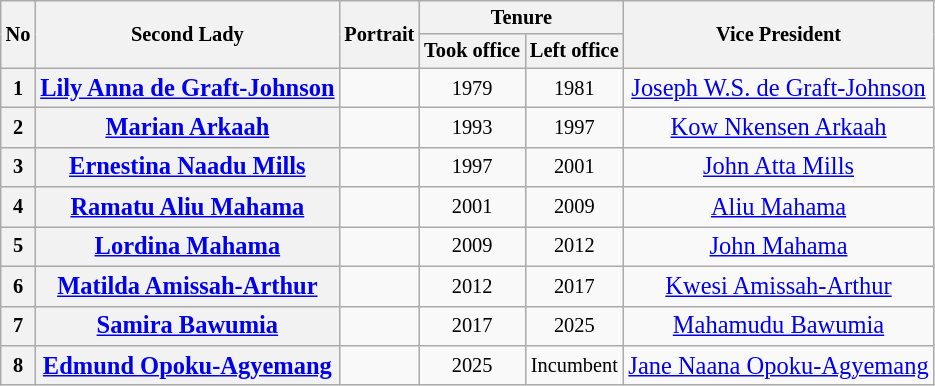<table class="wikitable" style="font-size:85%;text-align:center">
<tr>
<th rowspan="2">No</th>
<th rowspan="2">Second Lady</th>
<th rowspan="2">Portrait</th>
<th colspan="2">Tenure</th>
<th rowspan="2">Vice President</th>
</tr>
<tr>
<th>Took office</th>
<th>Left office</th>
</tr>
<tr>
<th>1</th>
<th><big><a href='#'>Lily Anna de Graft-Johnson</a></big> </th>
<td></td>
<td> 1979</td>
<td> 1981<br></td>
<td><a href='#'><big>Joseph W.S. de Graft-Johnson</big></a></td>
</tr>
<tr>
<th>2</th>
<th><big><a href='#'>Marian Arkaah</a></big></th>
<td></td>
<td> 1993</td>
<td> 1997</td>
<td><a href='#'><big>Kow Nkensen Arkaah</big></a></td>
</tr>
<tr>
<th>3</th>
<th><a href='#'><big>Ernestina Naadu Mills</big></a><big></big></th>
<td></td>
<td> 1997</td>
<td> 2001</td>
<td><a href='#'><big>John Atta Mills</big></a></td>
</tr>
<tr>
<th>4</th>
<th><big><a href='#'>Ramatu Aliu Mahama</a></big></th>
<td></td>
<td> 2001</td>
<td> 2009</td>
<td><a href='#'><big>Aliu Mahama</big></a></td>
</tr>
<tr>
<th>5</th>
<th><big><a href='#'>Lordina Mahama</a></big></th>
<td></td>
<td> 2009</td>
<td> 2012</td>
<td><big><a href='#'>John Mahama</a></big></td>
</tr>
<tr>
<th>6</th>
<th><big><a href='#'>Matilda Amissah-Arthur</a></big></th>
<td></td>
<td> 2012</td>
<td> 2017</td>
<td><a href='#'><big>Kwesi Amissah-Arthur</big></a></td>
</tr>
<tr>
<th>7</th>
<th><a href='#'><big>Samira Bawumia</big></a></th>
<td></td>
<td> 2017</td>
<td> 2025</td>
<td><a href='#'><big>Mahamudu Bawumia</big></a></td>
</tr>
<tr>
<th>8</th>
<th><a href='#'><big>Edmund Opoku-Agyemang</big></a></th>
<td></td>
<td> 2025</td>
<td>Incumbent</td>
<td><a href='#'><big>Jane Naana Opoku-Agyemang</big></a></td>
</tr>
</table>
